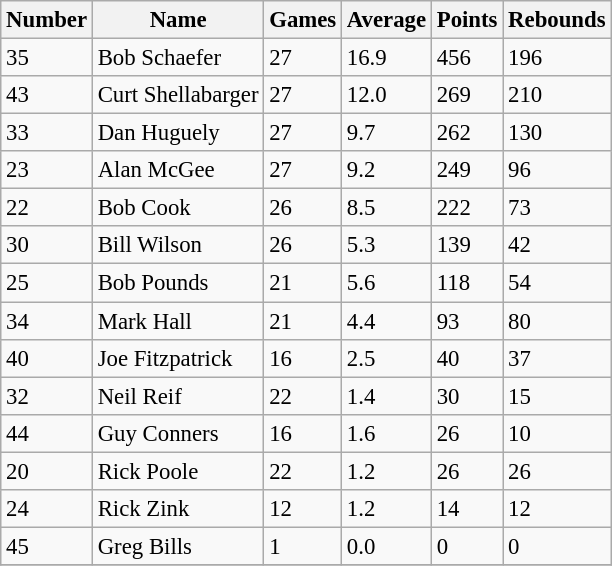<table class="wikitable" style="font-size: 95%;">
<tr>
<th>Number</th>
<th>Name</th>
<th>Games</th>
<th>Average</th>
<th>Points</th>
<th>Rebounds</th>
</tr>
<tr>
<td>35</td>
<td>Bob Schaefer</td>
<td>27</td>
<td>16.9</td>
<td>456</td>
<td>196</td>
</tr>
<tr>
<td>43</td>
<td>Curt Shellabarger</td>
<td>27</td>
<td>12.0</td>
<td>269</td>
<td>210</td>
</tr>
<tr>
<td>33</td>
<td>Dan Huguely</td>
<td>27</td>
<td>9.7</td>
<td>262</td>
<td>130</td>
</tr>
<tr>
<td>23</td>
<td>Alan McGee</td>
<td>27</td>
<td>9.2</td>
<td>249</td>
<td>96</td>
</tr>
<tr>
<td>22</td>
<td>Bob Cook</td>
<td>26</td>
<td>8.5</td>
<td>222</td>
<td>73</td>
</tr>
<tr>
<td>30</td>
<td>Bill Wilson</td>
<td>26</td>
<td>5.3</td>
<td>139</td>
<td>42</td>
</tr>
<tr>
<td>25</td>
<td>Bob Pounds</td>
<td>21</td>
<td>5.6</td>
<td>118</td>
<td>54</td>
</tr>
<tr>
<td>34</td>
<td>Mark Hall</td>
<td>21</td>
<td>4.4</td>
<td>93</td>
<td>80</td>
</tr>
<tr>
<td>40</td>
<td>Joe Fitzpatrick</td>
<td>16</td>
<td>2.5</td>
<td>40</td>
<td>37</td>
</tr>
<tr>
<td>32</td>
<td>Neil Reif</td>
<td>22</td>
<td>1.4</td>
<td>30</td>
<td>15</td>
</tr>
<tr>
<td>44</td>
<td>Guy Conners</td>
<td>16</td>
<td>1.6</td>
<td>26</td>
<td>10</td>
</tr>
<tr>
<td>20</td>
<td>Rick Poole</td>
<td>22</td>
<td>1.2</td>
<td>26</td>
<td>26</td>
</tr>
<tr>
<td>24</td>
<td>Rick Zink</td>
<td>12</td>
<td>1.2</td>
<td>14</td>
<td>12</td>
</tr>
<tr>
<td>45</td>
<td>Greg Bills</td>
<td>1</td>
<td>0.0</td>
<td>0</td>
<td>0</td>
</tr>
<tr>
</tr>
</table>
